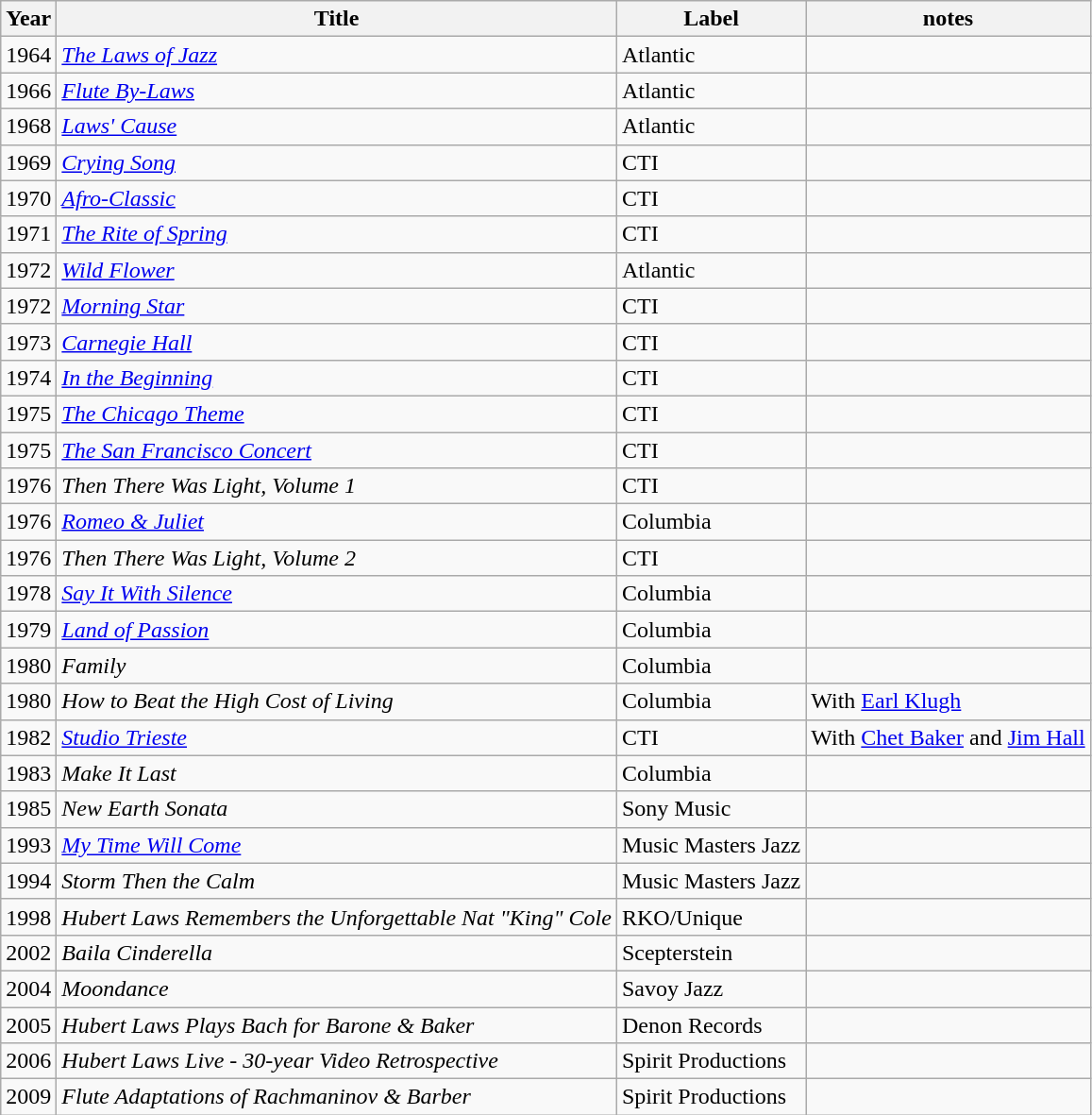<table class="wikitable">
<tr>
<th>Year</th>
<th>Title</th>
<th>Label</th>
<th>notes</th>
</tr>
<tr>
<td>1964</td>
<td><em><a href='#'>The Laws of Jazz</a></em></td>
<td>Atlantic</td>
<td></td>
</tr>
<tr>
<td>1966</td>
<td><em><a href='#'>Flute By-Laws</a></em></td>
<td>Atlantic</td>
<td></td>
</tr>
<tr>
<td>1968</td>
<td><em><a href='#'>Laws' Cause</a></em></td>
<td>Atlantic</td>
<td></td>
</tr>
<tr>
<td>1969</td>
<td><em><a href='#'>Crying Song</a></em></td>
<td>CTI</td>
<td></td>
</tr>
<tr>
<td>1970</td>
<td><em><a href='#'>Afro-Classic</a></em></td>
<td>CTI</td>
<td></td>
</tr>
<tr>
<td>1971</td>
<td><em><a href='#'>The Rite of Spring</a></em></td>
<td>CTI</td>
<td></td>
</tr>
<tr>
<td>1972</td>
<td><em><a href='#'>Wild Flower</a></em></td>
<td>Atlantic</td>
<td></td>
</tr>
<tr>
<td>1972</td>
<td><em><a href='#'>Morning Star</a></em></td>
<td>CTI</td>
<td></td>
</tr>
<tr>
<td>1973</td>
<td><em><a href='#'>Carnegie Hall</a></em></td>
<td>CTI</td>
<td></td>
</tr>
<tr>
<td>1974</td>
<td><em><a href='#'>In the Beginning</a></em></td>
<td>CTI</td>
<td></td>
</tr>
<tr>
<td>1975</td>
<td><em><a href='#'>The Chicago Theme</a></em></td>
<td>CTI</td>
<td></td>
</tr>
<tr>
<td>1975</td>
<td><em><a href='#'>The San Francisco Concert</a></em></td>
<td>CTI</td>
<td></td>
</tr>
<tr>
<td>1976</td>
<td><em>Then There Was Light, Volume 1</em></td>
<td>CTI</td>
<td></td>
</tr>
<tr>
<td>1976</td>
<td><em><a href='#'>Romeo & Juliet</a></em></td>
<td>Columbia</td>
<td></td>
</tr>
<tr>
<td>1976</td>
<td><em>Then There Was Light, Volume 2</em></td>
<td>CTI</td>
<td></td>
</tr>
<tr>
<td>1978</td>
<td><em><a href='#'>Say It With Silence</a></em></td>
<td>Columbia</td>
<td></td>
</tr>
<tr>
<td>1979</td>
<td><em><a href='#'>Land of Passion</a></em></td>
<td>Columbia</td>
<td></td>
</tr>
<tr>
<td>1980</td>
<td><em>Family</em></td>
<td>Columbia</td>
<td></td>
</tr>
<tr>
<td>1980</td>
<td><em>How to Beat the High Cost of Living</em></td>
<td>Columbia</td>
<td>With <a href='#'>Earl Klugh</a></td>
</tr>
<tr>
<td>1982</td>
<td><em><a href='#'>Studio Trieste</a></em></td>
<td>CTI</td>
<td>With <a href='#'>Chet Baker</a> and <a href='#'>Jim Hall</a></td>
</tr>
<tr>
<td>1983</td>
<td><em>Make It Last</em></td>
<td>Columbia</td>
<td></td>
</tr>
<tr>
<td>1985</td>
<td><em>New Earth Sonata</em></td>
<td>Sony Music</td>
<td></td>
</tr>
<tr>
<td>1993</td>
<td><em><a href='#'>My Time Will Come</a></em></td>
<td>Music Masters Jazz</td>
<td></td>
</tr>
<tr>
<td>1994</td>
<td><em>Storm Then the Calm</em></td>
<td>Music Masters Jazz</td>
<td></td>
</tr>
<tr>
<td>1998</td>
<td><em>Hubert Laws Remembers the Unforgettable Nat "King" Cole</em></td>
<td>RKO/Unique</td>
<td></td>
</tr>
<tr>
<td>2002</td>
<td><em>Baila Cinderella</em></td>
<td>Scepterstein</td>
<td></td>
</tr>
<tr>
<td>2004</td>
<td><em>Moondance</em></td>
<td>Savoy Jazz</td>
<td></td>
</tr>
<tr>
<td>2005</td>
<td><em>Hubert Laws Plays Bach for Barone & Baker</em></td>
<td>Denon Records</td>
<td></td>
</tr>
<tr>
<td>2006</td>
<td><em>Hubert Laws Live - 30-year Video Retrospective</em></td>
<td>Spirit Productions</td>
<td></td>
</tr>
<tr>
<td>2009</td>
<td><em>Flute Adaptations of Rachmaninov & Barber</em></td>
<td>Spirit Productions</td>
<td></td>
</tr>
</table>
